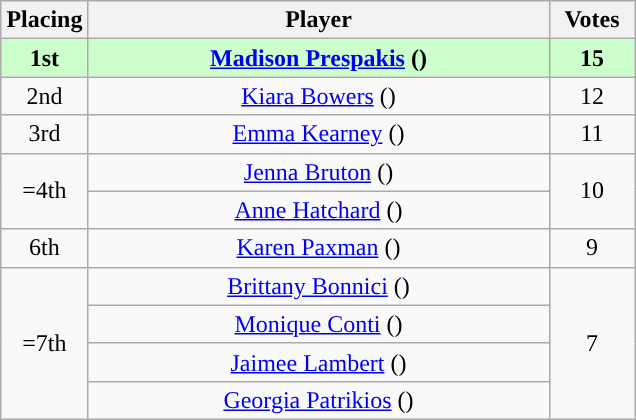<table class="wikitable" style="text-align:center; margin:1em auto;">
<tr>
<th style="width:50px">Placing</th>
<th style="width:300px">Player</th>
<th style="width:50px">Votes</th>
</tr>
<tr style="background:#cfc">
<td><strong>1st</strong></td>
<td><strong><a href='#'>Madison Prespakis</a> ()</strong></td>
<td><strong>15</strong></td>
</tr>
<tr>
<td>2nd</td>
<td><a href='#'>Kiara Bowers</a> ()</td>
<td>12</td>
</tr>
<tr>
<td>3rd</td>
<td><a href='#'>Emma Kearney</a> ()</td>
<td>11</td>
</tr>
<tr>
<td rowspan=2>=4th</td>
<td><a href='#'>Jenna Bruton</a> ()</td>
<td rowspan=2>10</td>
</tr>
<tr>
<td><a href='#'>Anne Hatchard</a> ()</td>
</tr>
<tr>
<td>6th</td>
<td><a href='#'>Karen Paxman</a> ()</td>
<td>9</td>
</tr>
<tr>
<td rowspan=4>=7th</td>
<td><a href='#'>Brittany Bonnici</a> ()</td>
<td rowspan=4>7</td>
</tr>
<tr>
<td><a href='#'>Monique Conti</a> ()</td>
</tr>
<tr>
<td><a href='#'>Jaimee Lambert</a> ()</td>
</tr>
<tr>
<td><a href='#'>Georgia Patrikios</a> ()</td>
</tr>
</table>
